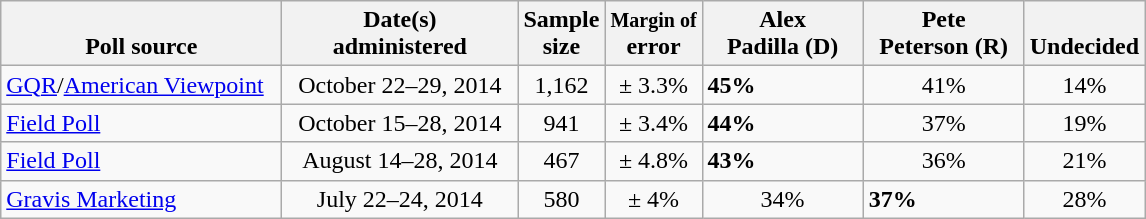<table class="wikitable">
<tr valign= bottom>
<th style="width:180px;">Poll source</th>
<th style="width:150px;">Date(s)<br>administered</th>
<th class=small>Sample<br>size</th>
<th class=small><small>Margin of</small><br>error</th>
<th style="width:100px;">Alex<br>Padilla (D)</th>
<th style="width:100px;">Pete<br>Peterson (R)</th>
<th>Undecided</th>
</tr>
<tr>
<td><a href='#'>GQR</a>/<a href='#'>American Viewpoint</a></td>
<td align=center>October 22–29, 2014</td>
<td align=center>1,162</td>
<td align=center>± 3.3%</td>
<td><strong>45%</strong></td>
<td align=center>41%</td>
<td align=center>14%</td>
</tr>
<tr>
<td><a href='#'>Field Poll</a></td>
<td align=center>October 15–28, 2014</td>
<td align=center>941</td>
<td align=center>± 3.4%</td>
<td><strong>44%</strong></td>
<td align=center>37%</td>
<td align=center>19%</td>
</tr>
<tr>
<td><a href='#'>Field Poll</a></td>
<td align=center>August 14–28, 2014</td>
<td align=center>467</td>
<td align=center>± 4.8%</td>
<td><strong>43%</strong></td>
<td align=center>36%</td>
<td align=center>21%</td>
</tr>
<tr>
<td><a href='#'>Gravis Marketing</a></td>
<td align=center>July 22–24, 2014</td>
<td align=center>580</td>
<td align=center>± 4%</td>
<td align=center>34%</td>
<td><strong>37%</strong></td>
<td align=center>28%</td>
</tr>
</table>
